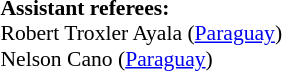<table width=50% style="font-size: 90%">
<tr>
<td><br><strong>Assistant referees:</strong>
<br>Robert Troxler Ayala (<a href='#'>Paraguay</a>)
<br>Nelson Cano (<a href='#'>Paraguay</a>)</td>
</tr>
</table>
